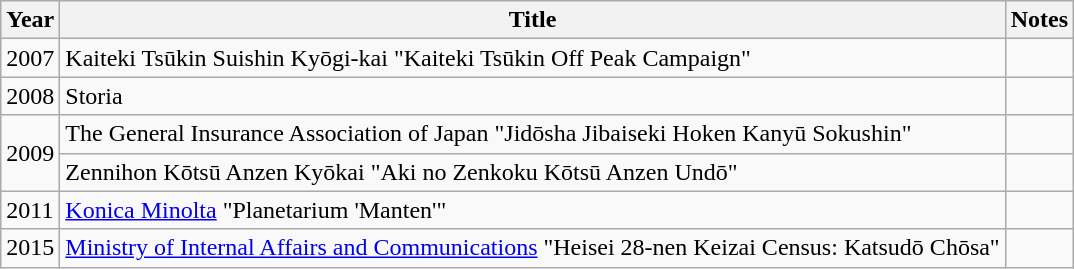<table class="wikitable">
<tr>
<th>Year</th>
<th>Title</th>
<th>Notes</th>
</tr>
<tr>
<td>2007</td>
<td>Kaiteki Tsūkin Suishin Kyōgi-kai "Kaiteki Tsūkin Off Peak Campaign"</td>
<td></td>
</tr>
<tr>
<td>2008</td>
<td>Storia</td>
<td></td>
</tr>
<tr>
<td rowspan="2">2009</td>
<td>The General Insurance Association of Japan "Jidōsha Jibaiseki Hoken Kanyū Sokushin"</td>
<td></td>
</tr>
<tr>
<td>Zennihon Kōtsū Anzen Kyōkai "Aki no Zenkoku Kōtsū Anzen Undō"</td>
<td></td>
</tr>
<tr>
<td>2011</td>
<td><a href='#'>Konica Minolta</a> "Planetarium 'Manten'"</td>
<td></td>
</tr>
<tr>
<td>2015</td>
<td><a href='#'>Ministry of Internal Affairs and Communications</a> "Heisei 28-nen Keizai Census: Katsudō Chōsa"</td>
<td></td>
</tr>
</table>
